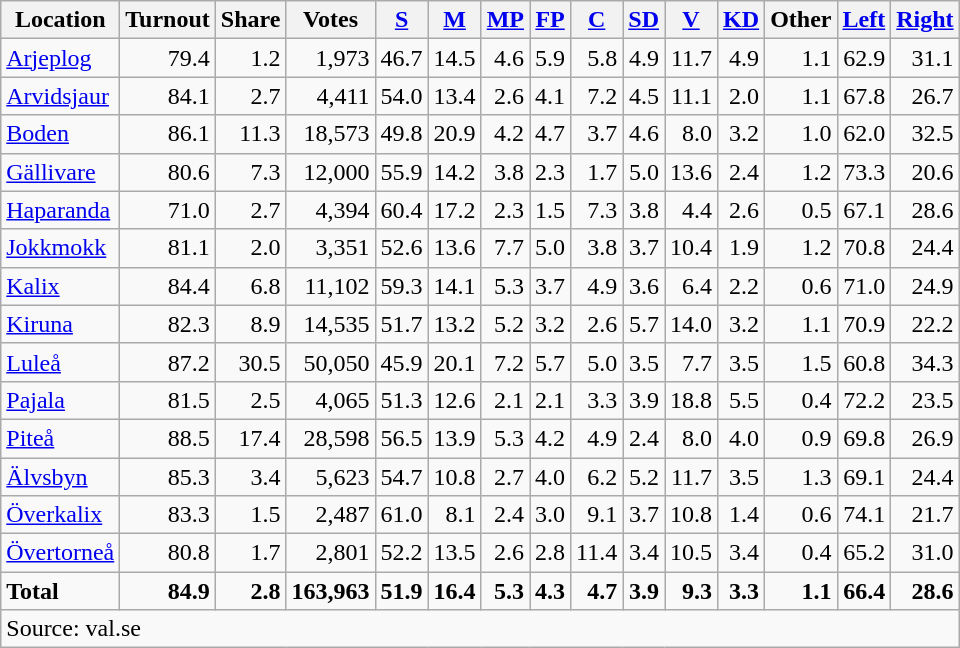<table class="wikitable sortable" style=text-align:right>
<tr>
<th>Location</th>
<th>Turnout</th>
<th>Share</th>
<th>Votes</th>
<th><a href='#'>S</a></th>
<th><a href='#'>M</a></th>
<th><a href='#'>MP</a></th>
<th><a href='#'>FP</a></th>
<th><a href='#'>C</a></th>
<th><a href='#'>SD</a></th>
<th><a href='#'>V</a></th>
<th><a href='#'>KD</a></th>
<th>Other</th>
<th><a href='#'>Left</a></th>
<th><a href='#'>Right</a></th>
</tr>
<tr>
<td align=left><a href='#'>Arjeplog</a></td>
<td>79.4</td>
<td>1.2</td>
<td>1,973</td>
<td>46.7</td>
<td>14.5</td>
<td>4.6</td>
<td>5.9</td>
<td>5.8</td>
<td>4.9</td>
<td>11.7</td>
<td>4.9</td>
<td>1.1</td>
<td>62.9</td>
<td>31.1</td>
</tr>
<tr>
<td align=left><a href='#'>Arvidsjaur</a></td>
<td>84.1</td>
<td>2.7</td>
<td>4,411</td>
<td>54.0</td>
<td>13.4</td>
<td>2.6</td>
<td>4.1</td>
<td>7.2</td>
<td>4.5</td>
<td>11.1</td>
<td>2.0</td>
<td>1.1</td>
<td>67.8</td>
<td>26.7</td>
</tr>
<tr>
<td align=left><a href='#'>Boden</a></td>
<td>86.1</td>
<td>11.3</td>
<td>18,573</td>
<td>49.8</td>
<td>20.9</td>
<td>4.2</td>
<td>4.7</td>
<td>3.7</td>
<td>4.6</td>
<td>8.0</td>
<td>3.2</td>
<td>1.0</td>
<td>62.0</td>
<td>32.5</td>
</tr>
<tr>
<td align=left><a href='#'>Gällivare</a></td>
<td>80.6</td>
<td>7.3</td>
<td>12,000</td>
<td>55.9</td>
<td>14.2</td>
<td>3.8</td>
<td>2.3</td>
<td>1.7</td>
<td>5.0</td>
<td>13.6</td>
<td>2.4</td>
<td>1.2</td>
<td>73.3</td>
<td>20.6</td>
</tr>
<tr>
<td align=left><a href='#'>Haparanda</a></td>
<td>71.0</td>
<td>2.7</td>
<td>4,394</td>
<td>60.4</td>
<td>17.2</td>
<td>2.3</td>
<td>1.5</td>
<td>7.3</td>
<td>3.8</td>
<td>4.4</td>
<td>2.6</td>
<td>0.5</td>
<td>67.1</td>
<td>28.6</td>
</tr>
<tr>
<td align=left><a href='#'>Jokkmokk</a></td>
<td>81.1</td>
<td>2.0</td>
<td>3,351</td>
<td>52.6</td>
<td>13.6</td>
<td>7.7</td>
<td>5.0</td>
<td>3.8</td>
<td>3.7</td>
<td>10.4</td>
<td>1.9</td>
<td>1.2</td>
<td>70.8</td>
<td>24.4</td>
</tr>
<tr>
<td align=left><a href='#'>Kalix</a></td>
<td>84.4</td>
<td>6.8</td>
<td>11,102</td>
<td>59.3</td>
<td>14.1</td>
<td>5.3</td>
<td>3.7</td>
<td>4.9</td>
<td>3.6</td>
<td>6.4</td>
<td>2.2</td>
<td>0.6</td>
<td>71.0</td>
<td>24.9</td>
</tr>
<tr>
<td align=left><a href='#'>Kiruna</a></td>
<td>82.3</td>
<td>8.9</td>
<td>14,535</td>
<td>51.7</td>
<td>13.2</td>
<td>5.2</td>
<td>3.2</td>
<td>2.6</td>
<td>5.7</td>
<td>14.0</td>
<td>3.2</td>
<td>1.1</td>
<td>70.9</td>
<td>22.2</td>
</tr>
<tr>
<td align=left><a href='#'>Luleå</a></td>
<td>87.2</td>
<td>30.5</td>
<td>50,050</td>
<td>45.9</td>
<td>20.1</td>
<td>7.2</td>
<td>5.7</td>
<td>5.0</td>
<td>3.5</td>
<td>7.7</td>
<td>3.5</td>
<td>1.5</td>
<td>60.8</td>
<td>34.3</td>
</tr>
<tr>
<td align=left><a href='#'>Pajala</a></td>
<td>81.5</td>
<td>2.5</td>
<td>4,065</td>
<td>51.3</td>
<td>12.6</td>
<td>2.1</td>
<td>2.1</td>
<td>3.3</td>
<td>3.9</td>
<td>18.8</td>
<td>5.5</td>
<td>0.4</td>
<td>72.2</td>
<td>23.5</td>
</tr>
<tr>
<td align=left><a href='#'>Piteå</a></td>
<td>88.5</td>
<td>17.4</td>
<td>28,598</td>
<td>56.5</td>
<td>13.9</td>
<td>5.3</td>
<td>4.2</td>
<td>4.9</td>
<td>2.4</td>
<td>8.0</td>
<td>4.0</td>
<td>0.9</td>
<td>69.8</td>
<td>26.9</td>
</tr>
<tr>
<td align=left><a href='#'>Älvsbyn</a></td>
<td>85.3</td>
<td>3.4</td>
<td>5,623</td>
<td>54.7</td>
<td>10.8</td>
<td>2.7</td>
<td>4.0</td>
<td>6.2</td>
<td>5.2</td>
<td>11.7</td>
<td>3.5</td>
<td>1.3</td>
<td>69.1</td>
<td>24.4</td>
</tr>
<tr>
<td align=left><a href='#'>Överkalix</a></td>
<td>83.3</td>
<td>1.5</td>
<td>2,487</td>
<td>61.0</td>
<td>8.1</td>
<td>2.4</td>
<td>3.0</td>
<td>9.1</td>
<td>3.7</td>
<td>10.8</td>
<td>1.4</td>
<td>0.6</td>
<td>74.1</td>
<td>21.7</td>
</tr>
<tr>
<td align=left><a href='#'>Övertorneå</a></td>
<td>80.8</td>
<td>1.7</td>
<td>2,801</td>
<td>52.2</td>
<td>13.5</td>
<td>2.6</td>
<td>2.8</td>
<td>11.4</td>
<td>3.4</td>
<td>10.5</td>
<td>3.4</td>
<td>0.4</td>
<td>65.2</td>
<td>31.0</td>
</tr>
<tr>
<td align=left><strong>Total</strong></td>
<td><strong>84.9</strong></td>
<td><strong>2.8</strong></td>
<td><strong>163,963</strong></td>
<td><strong>51.9</strong></td>
<td><strong>16.4</strong></td>
<td><strong>5.3</strong></td>
<td><strong>4.3</strong></td>
<td><strong>4.7</strong></td>
<td><strong>3.9</strong></td>
<td><strong>9.3</strong></td>
<td><strong>3.3</strong></td>
<td><strong>1.1</strong></td>
<td><strong>66.4</strong></td>
<td><strong>28.6</strong></td>
</tr>
<tr>
<td align=left colspan=15>Source: val.se </td>
</tr>
</table>
